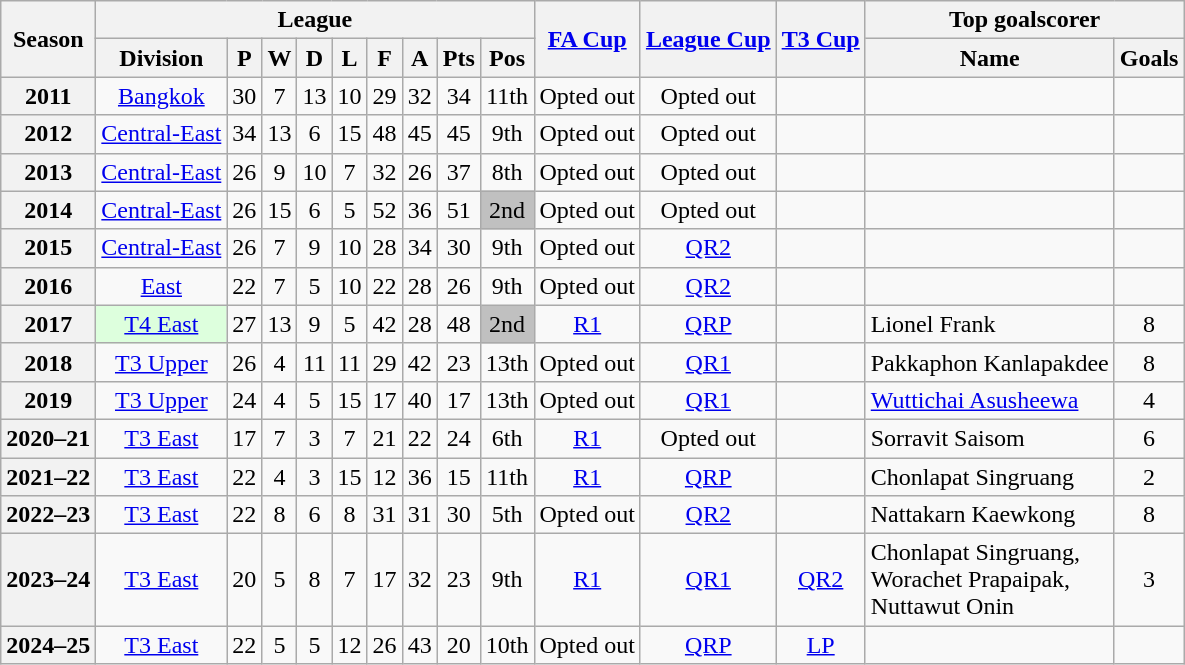<table class="wikitable" style="text-align: center">
<tr>
<th rowspan=2>Season</th>
<th colspan=9>League</th>
<th rowspan=2><a href='#'>FA Cup</a></th>
<th rowspan=2><a href='#'>League Cup</a></th>
<th rowspan=2><a href='#'>T3 Cup</a></th>
<th colspan=2>Top goalscorer</th>
</tr>
<tr>
<th>Division</th>
<th>P</th>
<th>W</th>
<th>D</th>
<th>L</th>
<th>F</th>
<th>A</th>
<th>Pts</th>
<th>Pos</th>
<th>Name</th>
<th>Goals</th>
</tr>
<tr>
<th>2011</th>
<td><a href='#'>Bangkok</a></td>
<td>30</td>
<td>7</td>
<td>13</td>
<td>10</td>
<td>29</td>
<td>32</td>
<td>34</td>
<td>11th</td>
<td>Opted out</td>
<td>Opted out</td>
<td></td>
<td></td>
<td></td>
</tr>
<tr>
<th>2012</th>
<td><a href='#'>Central-East</a></td>
<td>34</td>
<td>13</td>
<td>6</td>
<td>15</td>
<td>48</td>
<td>45</td>
<td>45</td>
<td>9th</td>
<td>Opted out</td>
<td>Opted out</td>
<td></td>
<td></td>
<td></td>
</tr>
<tr>
<th>2013</th>
<td><a href='#'>Central-East</a></td>
<td>26</td>
<td>9</td>
<td>10</td>
<td>7</td>
<td>32</td>
<td>26</td>
<td>37</td>
<td>8th</td>
<td>Opted out</td>
<td>Opted out</td>
<td></td>
<td></td>
<td></td>
</tr>
<tr>
<th>2014</th>
<td><a href='#'>Central-East</a></td>
<td>26</td>
<td>15</td>
<td>6</td>
<td>5</td>
<td>52</td>
<td>36</td>
<td>51</td>
<td bgcolor=silver>2nd</td>
<td>Opted out</td>
<td>Opted out</td>
<td></td>
<td></td>
<td></td>
</tr>
<tr>
<th>2015</th>
<td><a href='#'>Central-East</a></td>
<td>26</td>
<td>7</td>
<td>9</td>
<td>10</td>
<td>28</td>
<td>34</td>
<td>30</td>
<td>9th</td>
<td>Opted out</td>
<td><a href='#'>QR2</a></td>
<td></td>
<td></td>
<td></td>
</tr>
<tr>
<th>2016</th>
<td><a href='#'>East</a></td>
<td>22</td>
<td>7</td>
<td>5</td>
<td>10</td>
<td>22</td>
<td>28</td>
<td>26</td>
<td>9th</td>
<td>Opted out</td>
<td><a href='#'>QR2</a></td>
<td></td>
<td></td>
<td></td>
</tr>
<tr>
<th>2017</th>
<td bgcolor="#DDFFDD"><a href='#'>T4 East</a></td>
<td>27</td>
<td>13</td>
<td>9</td>
<td>5</td>
<td>42</td>
<td>28</td>
<td>48</td>
<td bgcolor=silver>2nd</td>
<td><a href='#'>R1</a></td>
<td><a href='#'>QRP</a></td>
<td></td>
<td align="left"> Lionel Frank</td>
<td>8</td>
</tr>
<tr>
<th>2018</th>
<td><a href='#'>T3 Upper</a></td>
<td>26</td>
<td>4</td>
<td>11</td>
<td>11</td>
<td>29</td>
<td>42</td>
<td>23</td>
<td>13th</td>
<td>Opted out</td>
<td><a href='#'>QR1</a></td>
<td></td>
<td align="left"> Pakkaphon Kanlapakdee</td>
<td>8</td>
</tr>
<tr>
<th>2019</th>
<td><a href='#'>T3 Upper</a></td>
<td>24</td>
<td>4</td>
<td>5</td>
<td>15</td>
<td>17</td>
<td>40</td>
<td>17</td>
<td>13th</td>
<td>Opted out</td>
<td><a href='#'>QR1</a></td>
<td></td>
<td align="left"> <a href='#'>Wuttichai Asusheewa</a></td>
<td>4</td>
</tr>
<tr>
<th>2020–21</th>
<td><a href='#'>T3 East</a></td>
<td>17</td>
<td>7</td>
<td>3</td>
<td>7</td>
<td>21</td>
<td>22</td>
<td>24</td>
<td>6th</td>
<td><a href='#'>R1</a></td>
<td>Opted out</td>
<td></td>
<td align="left"> Sorravit Saisom</td>
<td>6</td>
</tr>
<tr>
<th>2021–22</th>
<td><a href='#'>T3 East</a></td>
<td>22</td>
<td>4</td>
<td>3</td>
<td>15</td>
<td>12</td>
<td>36</td>
<td>15</td>
<td>11th</td>
<td><a href='#'>R1</a></td>
<td><a href='#'>QRP</a></td>
<td></td>
<td align="left"> Chonlapat Singruang</td>
<td>2</td>
</tr>
<tr>
<th>2022–23</th>
<td><a href='#'>T3 East</a></td>
<td>22</td>
<td>8</td>
<td>6</td>
<td>8</td>
<td>31</td>
<td>31</td>
<td>30</td>
<td>5th</td>
<td>Opted out</td>
<td><a href='#'>QR2</a></td>
<td></td>
<td align="left"> Nattakarn Kaewkong</td>
<td>8</td>
</tr>
<tr>
<th>2023–24</th>
<td><a href='#'>T3 East</a></td>
<td>20</td>
<td>5</td>
<td>8</td>
<td>7</td>
<td>17</td>
<td>32</td>
<td>23</td>
<td>9th</td>
<td><a href='#'>R1</a></td>
<td><a href='#'>QR1</a></td>
<td><a href='#'>QR2</a></td>
<td align="left"> Chonlapat Singruang,<br> Worachet Prapaipak,<br> Nuttawut Onin</td>
<td>3</td>
</tr>
<tr>
<th>2024–25</th>
<td><a href='#'>T3 East</a></td>
<td>22</td>
<td>5</td>
<td>5</td>
<td>12</td>
<td>26</td>
<td>43</td>
<td>20</td>
<td>10th</td>
<td>Opted out</td>
<td><a href='#'>QRP</a></td>
<td><a href='#'>LP</a></td>
<td align="left"></td>
<td></td>
</tr>
</table>
